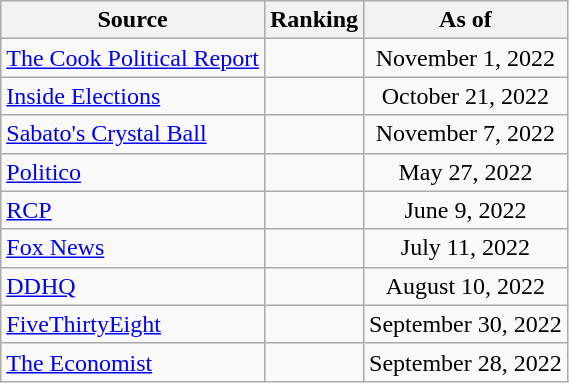<table class="wikitable" style="text-align:center">
<tr>
<th>Source</th>
<th>Ranking</th>
<th>As of</th>
</tr>
<tr>
<td align=left><a href='#'>The Cook Political Report</a></td>
<td></td>
<td>November 1, 2022</td>
</tr>
<tr>
<td align=left><a href='#'>Inside Elections</a></td>
<td></td>
<td>October 21, 2022</td>
</tr>
<tr>
<td align=left><a href='#'>Sabato's Crystal Ball</a></td>
<td></td>
<td>November 7, 2022</td>
</tr>
<tr>
<td align=left><a href='#'>Politico</a></td>
<td></td>
<td>May 27, 2022</td>
</tr>
<tr>
<td style="text-align:left;"><a href='#'>RCP</a></td>
<td></td>
<td>June 9, 2022</td>
</tr>
<tr>
<td align=left><a href='#'>Fox News</a></td>
<td></td>
<td>July 11, 2022</td>
</tr>
<tr>
<td align="left"><a href='#'>DDHQ</a></td>
<td></td>
<td>August 10, 2022</td>
</tr>
<tr>
<td align="left"><a href='#'>FiveThirtyEight</a></td>
<td></td>
<td>September 30, 2022</td>
</tr>
<tr>
<td align="left"><a href='#'>The Economist</a></td>
<td></td>
<td>September 28, 2022</td>
</tr>
</table>
